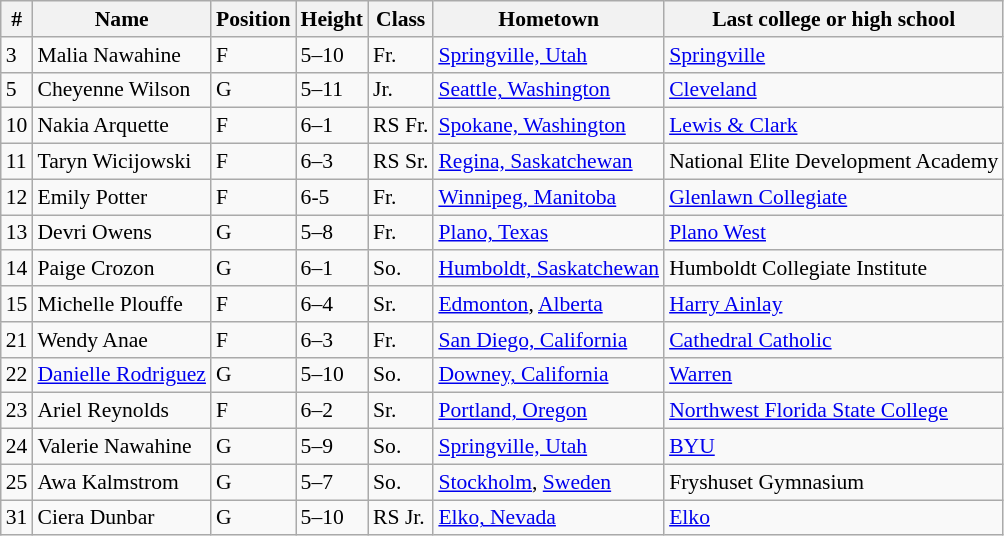<table class="wikitable" style="font-size: 90%">
<tr>
<th>#</th>
<th>Name</th>
<th>Position</th>
<th>Height</th>
<th>Class</th>
<th>Hometown</th>
<th>Last college or high school</th>
</tr>
<tr>
<td>3</td>
<td>Malia Nawahine</td>
<td>F</td>
<td>5–10</td>
<td>Fr.</td>
<td><a href='#'>Springville, Utah</a></td>
<td><a href='#'>Springville</a></td>
</tr>
<tr>
<td>5</td>
<td>Cheyenne Wilson</td>
<td>G</td>
<td>5–11</td>
<td>Jr.</td>
<td><a href='#'>Seattle, Washington</a></td>
<td><a href='#'>Cleveland</a></td>
</tr>
<tr>
<td>10</td>
<td>Nakia Arquette</td>
<td>F</td>
<td>6–1</td>
<td>RS Fr.</td>
<td><a href='#'>Spokane, Washington</a></td>
<td><a href='#'>Lewis & Clark</a></td>
</tr>
<tr>
<td>11</td>
<td>Taryn Wicijowski</td>
<td>F</td>
<td>6–3</td>
<td>RS Sr.</td>
<td><a href='#'>Regina, Saskatchewan</a></td>
<td>National Elite Development Academy</td>
</tr>
<tr>
<td>12</td>
<td>Emily Potter</td>
<td>F</td>
<td>6-5</td>
<td>Fr.</td>
<td><a href='#'>Winnipeg, Manitoba</a></td>
<td><a href='#'>Glenlawn Collegiate</a></td>
</tr>
<tr>
<td>13</td>
<td>Devri Owens</td>
<td>G</td>
<td>5–8</td>
<td>Fr.</td>
<td><a href='#'>Plano, Texas</a></td>
<td><a href='#'>Plano West</a></td>
</tr>
<tr>
<td>14</td>
<td>Paige Crozon</td>
<td>G</td>
<td>6–1</td>
<td>So.</td>
<td><a href='#'>Humboldt, Saskatchewan</a></td>
<td>Humboldt Collegiate Institute</td>
</tr>
<tr>
<td>15</td>
<td>Michelle Plouffe</td>
<td>F</td>
<td>6–4</td>
<td>Sr.</td>
<td><a href='#'>Edmonton</a>, <a href='#'>Alberta</a></td>
<td><a href='#'>Harry Ainlay</a></td>
</tr>
<tr>
<td>21</td>
<td>Wendy Anae</td>
<td>F</td>
<td>6–3</td>
<td>Fr.</td>
<td><a href='#'>San Diego, California</a></td>
<td><a href='#'>Cathedral Catholic</a></td>
</tr>
<tr>
<td>22</td>
<td><a href='#'>Danielle Rodriguez</a></td>
<td>G</td>
<td>5–10</td>
<td>So.</td>
<td><a href='#'>Downey, California</a></td>
<td><a href='#'>Warren</a></td>
</tr>
<tr>
<td>23</td>
<td>Ariel Reynolds</td>
<td>F</td>
<td>6–2</td>
<td>Sr.</td>
<td><a href='#'>Portland, Oregon</a></td>
<td><a href='#'>Northwest Florida State College</a></td>
</tr>
<tr>
<td>24</td>
<td>Valerie Nawahine</td>
<td>G</td>
<td>5–9</td>
<td>So.</td>
<td><a href='#'>Springville, Utah</a></td>
<td><a href='#'>BYU</a></td>
</tr>
<tr>
<td>25</td>
<td>Awa Kalmstrom</td>
<td>G</td>
<td>5–7</td>
<td>So.</td>
<td><a href='#'>Stockholm</a>, <a href='#'>Sweden</a></td>
<td>Fryshuset Gymnasium</td>
</tr>
<tr>
<td>31</td>
<td>Ciera Dunbar</td>
<td>G</td>
<td>5–10</td>
<td>RS Jr.</td>
<td><a href='#'>Elko, Nevada</a></td>
<td><a href='#'>Elko</a></td>
</tr>
</table>
